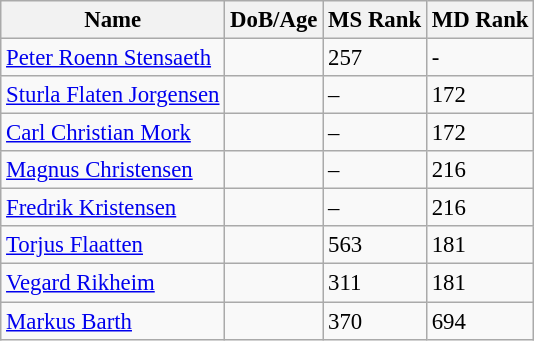<table class="wikitable" style="text-align: left; font-size:95%;">
<tr>
<th>Name</th>
<th>DoB/Age</th>
<th>MS Rank</th>
<th>MD Rank</th>
</tr>
<tr>
<td><a href='#'>Peter Roenn Stensaeth</a></td>
<td></td>
<td>257</td>
<td>-</td>
</tr>
<tr>
<td><a href='#'>Sturla Flaten Jorgensen</a></td>
<td></td>
<td>–</td>
<td>172</td>
</tr>
<tr>
<td><a href='#'>Carl Christian Mork</a></td>
<td></td>
<td>–</td>
<td>172</td>
</tr>
<tr>
<td><a href='#'>Magnus Christensen</a></td>
<td></td>
<td>–</td>
<td>216</td>
</tr>
<tr>
<td><a href='#'>Fredrik Kristensen</a></td>
<td></td>
<td>–</td>
<td>216</td>
</tr>
<tr>
<td><a href='#'>Torjus Flaatten</a></td>
<td></td>
<td>563</td>
<td>181</td>
</tr>
<tr>
<td><a href='#'>Vegard Rikheim</a></td>
<td></td>
<td>311</td>
<td>181</td>
</tr>
<tr>
<td><a href='#'>Markus Barth</a></td>
<td></td>
<td>370</td>
<td>694</td>
</tr>
</table>
